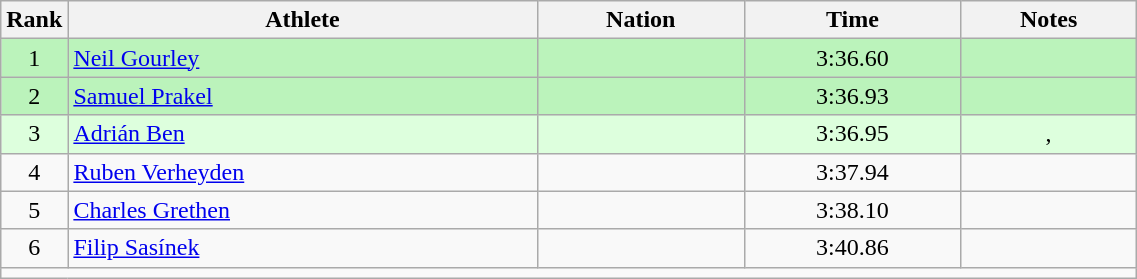<table class="wikitable sortable" style="text-align:center;width: 60%;">
<tr>
<th scope="col" style="width: 10px;">Rank</th>
<th scope="col">Athlete</th>
<th scope="col">Nation</th>
<th scope="col">Time</th>
<th scope="col">Notes</th>
</tr>
<tr bgcolor=bbf3bb>
<td>1</td>
<td align=left><a href='#'>Neil Gourley</a></td>
<td align=left></td>
<td>3:36.60</td>
<td></td>
</tr>
<tr bgcolor=bbf3bb>
<td>2</td>
<td align=left><a href='#'>Samuel Prakel</a></td>
<td align=left></td>
<td>3:36.93</td>
<td></td>
</tr>
<tr bgcolor=ddffdd>
<td>3</td>
<td align=left><a href='#'>Adrián Ben</a></td>
<td align=left></td>
<td>3:36.95</td>
<td>, </td>
</tr>
<tr>
<td>4</td>
<td align=left><a href='#'>Ruben Verheyden</a></td>
<td align=left></td>
<td>3:37.94</td>
<td></td>
</tr>
<tr>
<td>5</td>
<td align=left><a href='#'>Charles Grethen</a></td>
<td align=left></td>
<td>3:38.10</td>
<td></td>
</tr>
<tr>
<td>6</td>
<td align=left><a href='#'>Filip Sasínek</a></td>
<td align=left></td>
<td>3:40.86</td>
<td></td>
</tr>
<tr class="sortbottom">
<td colspan="5"></td>
</tr>
</table>
